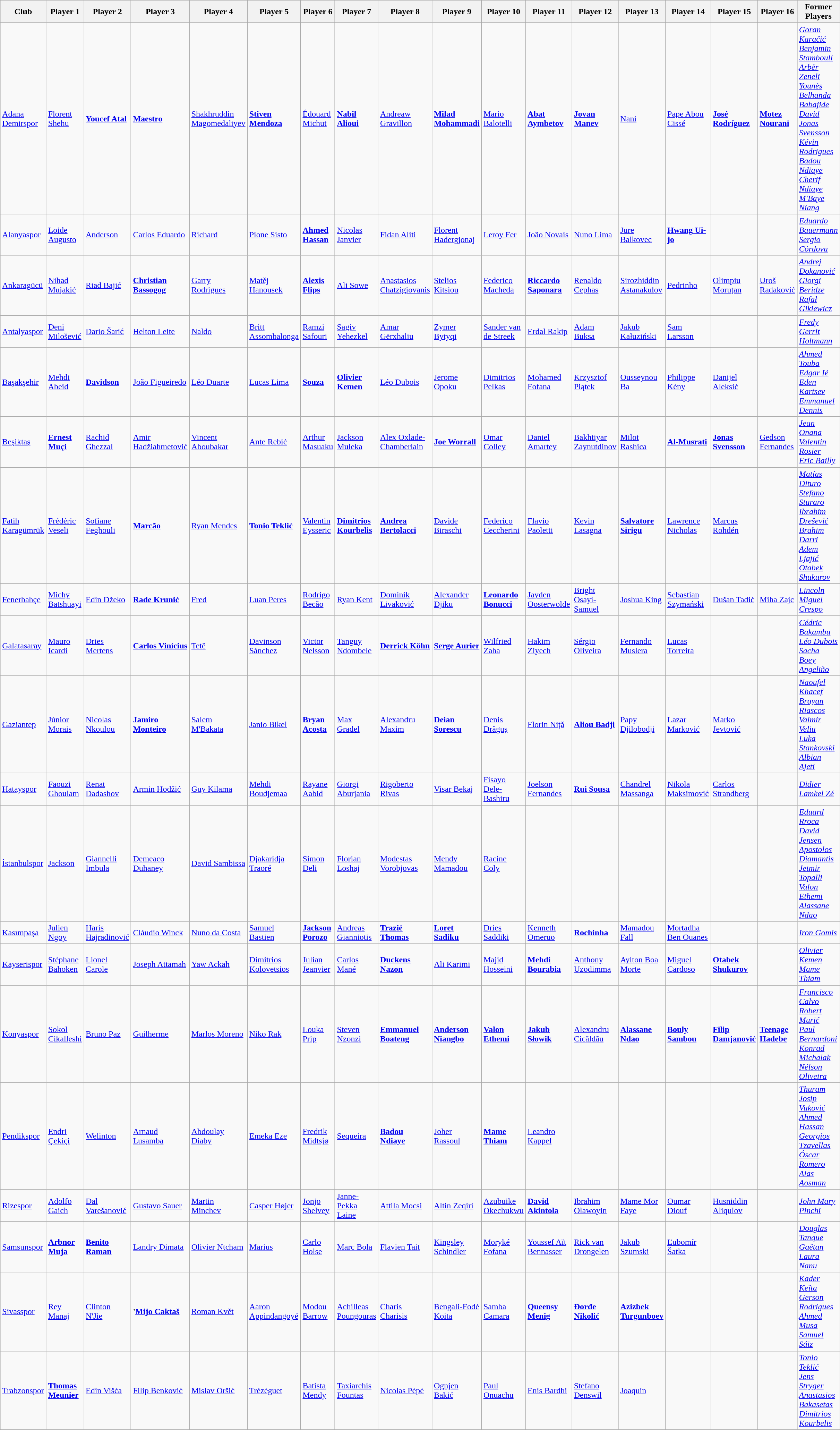<table class="wikitable">
<tr>
<th width"150">Club</th>
<th width"150">Player 1</th>
<th width"150">Player 2</th>
<th width"150">Player 3</th>
<th width"150">Player 4</th>
<th width"150">Player 5</th>
<th width"150">Player 6</th>
<th width"150">Player 7</th>
<th width"150">Player 8</th>
<th width"150">Player 9</th>
<th width"150">Player 10</th>
<th width"150">Player 11</th>
<th width"150">Player 12</th>
<th width"150">Player 13</th>
<th width"150">Player 14</th>
<th width"150">Player 15</th>
<th width"150">Player 16</th>
<th width"150">Former Players</th>
</tr>
<tr>
<td><a href='#'>Adana Demirspor</a></td>
<td> <a href='#'>Florent Shehu</a></td>
<td> <strong><a href='#'>Youcef Atal</a></strong></td>
<td> <strong><a href='#'>Maestro</a></strong></td>
<td> <a href='#'>Shakhruddin Magomedaliyev</a></td>
<td> <strong><a href='#'>Stiven Mendoza</a></strong></td>
<td> <a href='#'>Édouard Michut</a></td>
<td> <strong><a href='#'>Nabil Alioui</a></strong></td>
<td> <a href='#'>Andreaw Gravillon</a></td>
<td> <strong><a href='#'>Milad Mohammadi</a></strong></td>
<td> <a href='#'>Mario Balotelli</a></td>
<td> <strong><a href='#'>Abat Aymbetov</a></strong></td>
<td> <strong><a href='#'>Jovan Manev</a></strong></td>
<td> <a href='#'>Nani</a></td>
<td> <a href='#'>Pape Abou Cissé</a></td>
<td> <strong><a href='#'>José Rodríguez</a></strong></td>
<td> <strong><a href='#'>Motez Nourani</a></strong></td>
<td> <em><a href='#'>Goran Karačić</a></em> <br>  <em><a href='#'>Benjamin Stambouli</a></em> <br>  <em><a href='#'>Arbër Zeneli</a></em> <br>  <em><a href='#'>Younès Belhanda</a></em> <br>  <em><a href='#'>Babajide David</a></em> <br>  <em><a href='#'>Jonas Svensson</a></em> <br>  <em><a href='#'>Kévin Rodrigues</a></em> <br>  <em><a href='#'>Badou Ndiaye</a></em> <br>  <em><a href='#'>Cherif Ndiaye</a></em> <br>  <em><a href='#'>M'Baye Niang</a></em></td>
</tr>
<tr>
<td><a href='#'>Alanyaspor</a></td>
<td> <a href='#'>Loide Augusto</a></td>
<td> <a href='#'>Anderson</a></td>
<td> <a href='#'>Carlos Eduardo</a></td>
<td> <a href='#'>Richard</a></td>
<td> <a href='#'>Pione Sisto</a></td>
<td> <strong><a href='#'>Ahmed Hassan</a></strong></td>
<td> <a href='#'>Nicolas Janvier</a></td>
<td> <a href='#'>Fidan Aliti</a></td>
<td> <a href='#'>Florent Hadergjonaj</a></td>
<td> <a href='#'>Leroy Fer</a></td>
<td> <a href='#'>João Novais</a></td>
<td> <a href='#'>Nuno Lima</a></td>
<td> <a href='#'>Jure Balkovec</a></td>
<td> <strong><a href='#'>Hwang Ui-jo</a></strong></td>
<td></td>
<td></td>
<td> <em><a href='#'>Eduardo Bauermann</a></em> <br>  <em><a href='#'>Sergio Córdova</a></em></td>
</tr>
<tr>
<td><a href='#'>Ankaragücü</a></td>
<td> <a href='#'>Nihad Mujakić</a></td>
<td> <a href='#'>Riad Bajić</a></td>
<td> <strong><a href='#'>Christian Bassogog</a></strong></td>
<td> <a href='#'>Garry Rodrigues</a></td>
<td> <a href='#'>Matěj Hanousek</a></td>
<td> <strong><a href='#'>Alexis Flips</a></strong></td>
<td> <a href='#'>Ali Sowe</a></td>
<td> <a href='#'>Anastasios Chatzigiovanis</a></td>
<td> <a href='#'>Stelios Kitsiou</a></td>
<td> <a href='#'>Federico Macheda</a></td>
<td> <strong><a href='#'>Riccardo Saponara</a></strong></td>
<td> <a href='#'>Renaldo Cephas</a></td>
<td> <a href='#'>Sirozhiddin Astanakulov</a></td>
<td> <a href='#'>Pedrinho</a></td>
<td> <a href='#'>Olimpiu Moruțan</a></td>
<td> <a href='#'>Uroš Radaković</a></td>
<td> <em><a href='#'>Andrej Đokanović</a></em> <br>  <em><a href='#'>Giorgi Beridze</a></em> <br>  <em><a href='#'>Rafał Gikiewicz</a></em></td>
</tr>
<tr>
<td><a href='#'>Antalyaspor</a></td>
<td> <a href='#'>Deni Milošević</a></td>
<td> <a href='#'>Dario Šarić</a></td>
<td> <a href='#'>Helton Leite</a></td>
<td> <a href='#'>Naldo</a></td>
<td> <a href='#'>Britt Assombalonga</a></td>
<td> <a href='#'>Ramzi Safouri</a></td>
<td> <a href='#'>Sagiv Yehezkel</a></td>
<td> <a href='#'>Amar Gërxhaliu</a></td>
<td> <a href='#'>Zymer Bytyqi</a></td>
<td> <a href='#'>Sander van de Streek</a></td>
<td> <a href='#'>Erdal Rakip</a></td>
<td> <a href='#'>Adam Buksa</a></td>
<td> <a href='#'>Jakub Kałuziński</a></td>
<td> <a href='#'>Sam Larsson</a></td>
<td></td>
<td></td>
<td> <em><a href='#'>Fredy</a></em> <br>  <em><a href='#'>Gerrit Holtmann</a></em></td>
</tr>
<tr>
<td><a href='#'>Başakşehir</a></td>
<td> <a href='#'>Mehdi Abeid</a></td>
<td> <strong><a href='#'>Davidson</a></strong></td>
<td> <a href='#'>João Figueiredo</a></td>
<td> <a href='#'>Léo Duarte</a></td>
<td> <a href='#'>Lucas Lima</a></td>
<td> <strong><a href='#'>Souza</a></strong></td>
<td> <strong><a href='#'>Olivier Kemen</a></strong></td>
<td> <a href='#'>Léo Dubois</a></td>
<td> <a href='#'>Jerome Opoku</a></td>
<td> <a href='#'>Dimitrios Pelkas</a></td>
<td> <a href='#'>Mohamed Fofana</a></td>
<td> <a href='#'>Krzysztof Piątek</a></td>
<td> <a href='#'>Ousseynou Ba</a></td>
<td> <a href='#'>Philippe Kény</a></td>
<td> <a href='#'>Danijel Aleksić</a></td>
<td></td>
<td> <em><a href='#'>Ahmed Touba</a></em> <br>  <em><a href='#'>Edgar Ié</a></em> <br>  <em><a href='#'>Eden Kartsev</a></em> <br>  <em><a href='#'>Emmanuel Dennis</a></em></td>
</tr>
<tr>
<td><a href='#'>Beşiktaş</a></td>
<td> <strong><a href='#'>Ernest Muçi</a></strong></td>
<td> <a href='#'>Rachid Ghezzal</a></td>
<td> <a href='#'>Amir Hadžiahmetović</a></td>
<td> <a href='#'>Vincent Aboubakar</a></td>
<td> <a href='#'>Ante Rebić</a></td>
<td> <a href='#'>Arthur Masuaku</a></td>
<td> <a href='#'>Jackson Muleka</a></td>
<td> <a href='#'>Alex Oxlade-Chamberlain</a></td>
<td> <strong><a href='#'>Joe Worrall</a></strong></td>
<td> <a href='#'>Omar Colley</a></td>
<td> <a href='#'>Daniel Amartey</a></td>
<td> <a href='#'>Bakhtiyar Zaynutdinov</a></td>
<td> <a href='#'>Milot Rashica</a></td>
<td> <strong><a href='#'>Al-Musrati</a></strong></td>
<td> <strong><a href='#'>Jonas Svensson</a></strong></td>
<td> <a href='#'>Gedson Fernandes</a></td>
<td> <em><a href='#'>Jean Onana</a></em> <br>  <em><a href='#'>Valentin Rosier</a></em> <br>  <em><a href='#'>Eric Bailly</a></em></td>
</tr>
<tr>
<td><a href='#'>Fatih Karagümrük</a></td>
<td> <a href='#'>Frédéric Veseli</a></td>
<td> <a href='#'>Sofiane Feghouli</a></td>
<td> <strong><a href='#'>Marcão</a></strong></td>
<td> <a href='#'>Ryan Mendes</a></td>
<td> <strong><a href='#'>Tonio Teklić</a></strong></td>
<td> <a href='#'>Valentin Eysseric</a></td>
<td> <strong><a href='#'>Dimitrios Kourbelis</a></strong></td>
<td> <strong><a href='#'>Andrea Bertolacci</a></strong></td>
<td> <a href='#'>Davide Biraschi</a></td>
<td> <a href='#'>Federico Ceccherini</a></td>
<td> <a href='#'>Flavio Paoletti</a></td>
<td> <a href='#'>Kevin Lasagna</a></td>
<td> <strong><a href='#'>Salvatore Sirigu</a></strong></td>
<td> <a href='#'>Lawrence Nicholas</a></td>
<td> <a href='#'>Marcus Rohdén</a></td>
<td></td>
<td> <em><a href='#'>Matías Dituro</a></em> <br>  <em><a href='#'>Stefano Sturaro</a></em> <br>  <em><a href='#'>Ibrahim Drešević</a></em> <br>  <em><a href='#'>Brahim Darri</a></em> <br>  <em><a href='#'>Adem Ljajić</a></em> <br>  <em><a href='#'>Otabek Shukurov</a></em></td>
</tr>
<tr>
<td><a href='#'>Fenerbahçe</a></td>
<td> <a href='#'>Michy Batshuayi</a></td>
<td> <a href='#'>Edin Džeko</a></td>
<td> <strong><a href='#'>Rade Krunić</a></strong></td>
<td> <a href='#'>Fred</a></td>
<td> <a href='#'>Luan Peres</a></td>
<td> <a href='#'>Rodrigo Becão</a></td>
<td> <a href='#'>Ryan Kent</a></td>
<td> <a href='#'>Dominik Livaković</a></td>
<td> <a href='#'>Alexander Djiku</a></td>
<td> <strong><a href='#'>Leonardo Bonucci</a></strong></td>
<td> <a href='#'>Jayden Oosterwolde</a></td>
<td> <a href='#'>Bright Osayi-Samuel</a></td>
<td> <a href='#'>Joshua King</a></td>
<td> <a href='#'>Sebastian Szymański</a></td>
<td> <a href='#'>Dušan Tadić</a></td>
<td> <a href='#'>Miha Zajc</a></td>
<td> <em><a href='#'>Lincoln</a></em> <br>  <em><a href='#'>Miguel Crespo</a></em></td>
</tr>
<tr>
<td><a href='#'>Galatasaray</a></td>
<td> <a href='#'>Mauro Icardi</a></td>
<td> <a href='#'>Dries Mertens</a></td>
<td> <strong><a href='#'>Carlos Vinícius</a></strong></td>
<td> <a href='#'>Tetê</a></td>
<td> <a href='#'>Davinson Sánchez</a></td>
<td> <a href='#'>Victor Nelsson</a></td>
<td> <a href='#'>Tanguy Ndombele</a></td>
<td> <strong><a href='#'>Derrick Köhn</a></strong></td>
<td> <strong><a href='#'>Serge Aurier</a></strong></td>
<td> <a href='#'>Wilfried Zaha</a></td>
<td> <a href='#'>Hakim Ziyech</a></td>
<td> <a href='#'>Sérgio Oliveira</a></td>
<td> <a href='#'>Fernando Muslera</a></td>
<td> <a href='#'>Lucas Torreira</a></td>
<td></td>
<td></td>
<td> <em><a href='#'>Cédric Bakambu</a></em> <br>  <em><a href='#'>Léo Dubois</a></em> <br>  <em><a href='#'>Sacha Boey</a></em> <br>  <em><a href='#'>Angeliño</a></em></td>
</tr>
<tr>
<td><a href='#'>Gaziantep</a></td>
<td> <a href='#'>Júnior Morais</a></td>
<td> <a href='#'>Nicolas Nkoulou</a></td>
<td> <strong><a href='#'>Jamiro Monteiro</a></strong></td>
<td> <a href='#'>Salem M'Bakata</a></td>
<td> <a href='#'>Janio Bikel</a></td>
<td> <strong><a href='#'>Bryan Acosta</a></strong></td>
<td> <a href='#'>Max Gradel</a></td>
<td> <a href='#'>Alexandru Maxim</a></td>
<td> <strong><a href='#'>Deian Sorescu</a></strong></td>
<td> <a href='#'>Denis Drăguș</a></td>
<td> <a href='#'>Florin Niță</a></td>
<td> <strong><a href='#'>Aliou Badji</a></strong></td>
<td> <a href='#'>Papy Djilobodji</a></td>
<td> <a href='#'>Lazar Marković</a></td>
<td> <a href='#'>Marko Jevtović</a></td>
<td></td>
<td> <em><a href='#'>Naoufel Khacef</a></em> <br>  <em><a href='#'>Brayan Riascos</a></em> <br>  <em><a href='#'>Valmir Veliu</a></em> <br>  <em><a href='#'>Luka Stankovski</a></em> <br>  <em><a href='#'>Albian Ajeti</a></em></td>
</tr>
<tr>
<td><a href='#'>Hatayspor</a></td>
<td> <a href='#'>Faouzi Ghoulam</a></td>
<td> <a href='#'>Renat Dadashov</a></td>
<td> <a href='#'>Armin Hodžić</a></td>
<td> <a href='#'>Guy Kilama</a></td>
<td> <a href='#'>Mehdi Boudjemaa</a></td>
<td> <a href='#'>Rayane Aabid</a></td>
<td> <a href='#'>Giorgi Aburjania</a></td>
<td> <a href='#'>Rigoberto Rivas</a></td>
<td> <a href='#'>Visar Bekaj</a></td>
<td> <a href='#'>Fisayo Dele-Bashiru</a></td>
<td> <a href='#'>Joelson Fernandes</a></td>
<td> <strong><a href='#'>Rui Sousa</a></strong></td>
<td> <a href='#'>Chandrel Massanga</a></td>
<td> <a href='#'>Nikola Maksimović</a></td>
<td> <a href='#'>Carlos Strandberg</a></td>
<td></td>
<td> <em><a href='#'>Didier Lamkel Zé</a></em></td>
</tr>
<tr>
<td><a href='#'>İstanbulspor</a></td>
<td> <a href='#'>Jackson</a></td>
<td> <a href='#'>Giannelli Imbula</a></td>
<td> <a href='#'>Demeaco Duhaney</a></td>
<td> <a href='#'>David Sambissa</a></td>
<td> <a href='#'>Djakaridja Traoré</a></td>
<td> <a href='#'>Simon Deli</a></td>
<td> <a href='#'>Florian Loshaj</a></td>
<td> <a href='#'>Modestas Vorobjovas</a></td>
<td> <a href='#'>Mendy Mamadou</a></td>
<td> <a href='#'>Racine Coly</a></td>
<td></td>
<td></td>
<td></td>
<td></td>
<td></td>
<td></td>
<td> <em><a href='#'>Eduard Rroca</a></em> <br>  <em><a href='#'>David Jensen</a></em> <br>  <em><a href='#'>Apostolos Diamantis</a></em> <br>  <em><a href='#'>Jetmir Topalli</a></em> <br>  <em><a href='#'>Valon Ethemi</a></em> <br>  <em><a href='#'>Alassane Ndao</a></em></td>
</tr>
<tr>
<td><a href='#'>Kasımpaşa</a></td>
<td> <a href='#'>Julien Ngoy</a></td>
<td> <a href='#'>Haris Hajradinović</a></td>
<td> <a href='#'>Cláudio Winck</a></td>
<td> <a href='#'>Nuno da Costa</a></td>
<td> <a href='#'>Samuel Bastien</a></td>
<td> <strong><a href='#'>Jackson Porozo</a></strong></td>
<td> <a href='#'>Andreas Gianniotis</a></td>
<td> <strong><a href='#'>Trazié Thomas</a></strong></td>
<td> <strong><a href='#'>Loret Sadiku</a></strong></td>
<td> <a href='#'>Dries Saddiki</a></td>
<td> <a href='#'>Kenneth Omeruo</a></td>
<td> <strong><a href='#'>Rochinha</a></strong></td>
<td> <a href='#'>Mamadou Fall</a></td>
<td> <a href='#'>Mortadha Ben Ouanes</a></td>
<td></td>
<td></td>
<td> <em><a href='#'>Iron Gomis</a></em></td>
</tr>
<tr>
<td><a href='#'>Kayserispor</a></td>
<td> <a href='#'>Stéphane Bahoken</a></td>
<td> <a href='#'>Lionel Carole</a></td>
<td> <a href='#'>Joseph Attamah</a></td>
<td> <a href='#'>Yaw Ackah</a></td>
<td> <a href='#'>Dimitrios Kolovetsios</a></td>
<td> <a href='#'>Julian Jeanvier</a></td>
<td> <a href='#'>Carlos Mané</a></td>
<td> <strong><a href='#'>Duckens Nazon</a></strong></td>
<td> <a href='#'>Ali Karimi</a></td>
<td> <a href='#'>Majid Hosseini</a></td>
<td> <strong><a href='#'>Mehdi Bourabia</a></strong></td>
<td> <a href='#'>Anthony Uzodimma</a></td>
<td> <a href='#'>Aylton Boa Morte</a></td>
<td> <a href='#'>Miguel Cardoso</a></td>
<td> <strong><a href='#'>Otabek Shukurov</a></strong></td>
<td></td>
<td> <em><a href='#'>Olivier Kemen</a></em> <br>  <em><a href='#'>Mame Thiam</a></em></td>
</tr>
<tr>
<td><a href='#'>Konyaspor</a></td>
<td> <a href='#'>Sokol Cikalleshi</a></td>
<td> <a href='#'>Bruno Paz</a></td>
<td> <a href='#'>Guilherme</a></td>
<td> <a href='#'>Marlos Moreno</a></td>
<td> <a href='#'>Niko Rak</a></td>
<td> <a href='#'>Louka Prip</a></td>
<td> <a href='#'>Steven Nzonzi</a></td>
<td> <strong><a href='#'>Emmanuel Boateng</a></strong></td>
<td> <strong><a href='#'>Anderson Niangbo</a></strong></td>
<td> <strong><a href='#'>Valon Ethemi</a></strong></td>
<td> <strong><a href='#'>Jakub Słowik</a></strong></td>
<td> <a href='#'>Alexandru Cicâldău</a></td>
<td> <strong><a href='#'>Alassane Ndao</a></strong></td>
<td> <strong><a href='#'>Bouly Sambou</a></strong></td>
<td> <strong><a href='#'>Filip Damjanović</a></strong></td>
<td> <strong><a href='#'>Teenage Hadebe</a></strong></td>
<td> <em><a href='#'>Francisco Calvo</a></em> <br>  <em><a href='#'>Robert Murić</a></em> <br>  <em><a href='#'>Paul Bernardoni</a></em> <br>  <em><a href='#'>Konrad Michalak</a></em> <br>  <em><a href='#'>Nélson Oliveira</a></em></td>
</tr>
<tr>
<td><a href='#'>Pendikspor</a></td>
<td> <a href='#'>Endri Çekiçi</a></td>
<td> <a href='#'>Welinton</a></td>
<td> <a href='#'>Arnaud Lusamba</a></td>
<td> <a href='#'>Abdoulay Diaby</a></td>
<td> <a href='#'>Emeka Eze</a></td>
<td> <a href='#'>Fredrik Midtsjø</a></td>
<td> <a href='#'>Sequeira</a></td>
<td> <strong><a href='#'>Badou Ndiaye</a></strong></td>
<td> <a href='#'>Joher Rassoul</a></td>
<td> <strong><a href='#'>Mame Thiam</a></strong></td>
<td> <a href='#'>Leandro Kappel</a></td>
<td></td>
<td></td>
<td></td>
<td></td>
<td></td>
<td> <em><a href='#'>Thuram</a></em> <br>  <em><a href='#'>Josip Vuković</a></em> <br>  <em><a href='#'>Ahmed Hassan</a></em> <br>  <em><a href='#'>Georgios Tzavellas</a></em> <br>  <em><a href='#'>Óscar Romero</a></em> <br>  <em><a href='#'>Aias Aosman</a></em></td>
</tr>
<tr>
<td><a href='#'>Rizespor</a></td>
<td> <a href='#'>Adolfo Gaich</a></td>
<td> <a href='#'>Dal Varešanović</a></td>
<td> <a href='#'>Gustavo Sauer</a></td>
<td> <a href='#'>Martin Minchev</a></td>
<td> <a href='#'>Casper Højer</a></td>
<td> <a href='#'>Jonjo Shelvey</a></td>
<td> <a href='#'>Janne-Pekka Laine</a></td>
<td> <a href='#'>Attila Mocsi</a></td>
<td> <a href='#'>Altin Zeqiri</a></td>
<td> <a href='#'>Azubuike Okechukwu</a></td>
<td> <strong><a href='#'>David Akintola</a></strong></td>
<td> <a href='#'>Ibrahim Olawoyin</a></td>
<td> <a href='#'>Mame Mor Faye</a></td>
<td> <a href='#'>Oumar Diouf</a></td>
<td> <a href='#'>Husniddin Aliqulov</a></td>
<td></td>
<td> <em><a href='#'>John Mary</a></em> <br>  <em><a href='#'>Pinchi</a></em></td>
</tr>
<tr>
<td><a href='#'>Samsunspor</a></td>
<td> <strong><a href='#'>Arbnor Muja</a></strong></td>
<td> <strong><a href='#'>Benito Raman</a></strong></td>
<td> <a href='#'>Landry Dimata</a></td>
<td> <a href='#'>Olivier Ntcham</a></td>
<td> <a href='#'>Marius</a></td>
<td> <a href='#'>Carlo Holse</a></td>
<td> <a href='#'>Marc Bola</a></td>
<td> <a href='#'>Flavien Tait</a></td>
<td> <a href='#'>Kingsley Schindler</a></td>
<td> <a href='#'>Moryké Fofana</a></td>
<td> <a href='#'>Youssef Aït Bennasser</a></td>
<td> <a href='#'>Rick van Drongelen</a></td>
<td> <a href='#'>Jakub Szumski</a></td>
<td> <a href='#'>Ľubomír Šatka</a></td>
<td></td>
<td></td>
<td> <em><a href='#'>Douglas Tanque</a></em> <br>  <em><a href='#'>Gaëtan Laura</a></em> <br>  <em><a href='#'>Nanu</a></em></td>
</tr>
<tr>
<td><a href='#'>Sivasspor</a></td>
<td> <a href='#'>Rey Manaj</a></td>
<td> <a href='#'>Clinton N'Jie</a></td>
<td> <strong>'<a href='#'>Mijo Caktaš</a></strong></td>
<td> <a href='#'>Roman Květ</a></td>
<td> <a href='#'>Aaron Appindangoyé</a></td>
<td> <a href='#'>Modou Barrow</a></td>
<td> <a href='#'>Achilleas Poungouras</a></td>
<td> <a href='#'>Charis Charisis</a></td>
<td> <a href='#'>Bengali-Fodé Koita</a></td>
<td> <a href='#'>Samba Camara</a></td>
<td> <strong><a href='#'>Queensy Menig</a></strong></td>
<td> <strong><a href='#'>Đorđe Nikolić</a></strong></td>
<td> <strong><a href='#'>Azizbek Turgunboev</a></strong></td>
<td></td>
<td></td>
<td></td>
<td> <em><a href='#'>Kader Keïta</a></em> <br>  <em><a href='#'>Gerson Rodrigues</a></em> <br>  <em><a href='#'>Ahmed Musa</a></em> <br>  <em><a href='#'>Samuel Sáiz</a></em></td>
</tr>
<tr>
<td><a href='#'>Trabzonspor</a></td>
<td> <strong><a href='#'>Thomas Meunier</a></strong></td>
<td> <a href='#'>Edin Višća</a></td>
<td> <a href='#'>Filip Benković</a></td>
<td> <a href='#'>Mislav Oršić</a></td>
<td> <a href='#'>Trézéguet</a></td>
<td> <a href='#'>Batista Mendy</a></td>
<td> <a href='#'>Taxiarchis Fountas</a></td>
<td> <a href='#'>Nicolas Pépé</a></td>
<td> <a href='#'>Ognjen Bakić</a></td>
<td> <a href='#'>Paul Onuachu</a></td>
<td> <a href='#'>Enis Bardhi</a></td>
<td> <a href='#'>Stefano Denswil</a></td>
<td> <a href='#'>Joaquín</a></td>
<td></td>
<td></td>
<td></td>
<td> <em><a href='#'>Tonio Teklić</a></em> <br>  <em><a href='#'>Jens Stryger</a></em> <br>  <em><a href='#'>Anastasios Bakasetas</a></em> <br>  <em><a href='#'>Dimitrios Kourbelis</a></em></td>
</tr>
<tr>
</tr>
</table>
